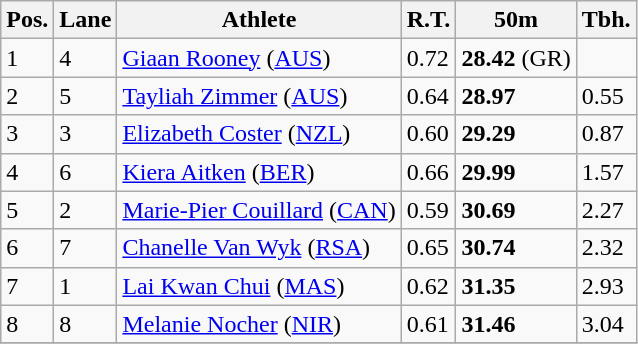<table class="wikitable">
<tr>
<th>Pos.</th>
<th>Lane</th>
<th>Athlete</th>
<th>R.T.</th>
<th>50m</th>
<th>Tbh.</th>
</tr>
<tr>
<td>1</td>
<td>4</td>
<td> <a href='#'>Giaan Rooney</a> (<a href='#'>AUS</a>)</td>
<td>0.72</td>
<td><strong>28.42</strong> (GR)</td>
<td> </td>
</tr>
<tr>
<td>2</td>
<td>5</td>
<td> <a href='#'>Tayliah Zimmer</a> (<a href='#'>AUS</a>)</td>
<td>0.64</td>
<td><strong>28.97</strong></td>
<td>0.55</td>
</tr>
<tr>
<td>3</td>
<td>3</td>
<td> <a href='#'>Elizabeth Coster</a> (<a href='#'>NZL</a>)</td>
<td>0.60</td>
<td><strong>29.29</strong></td>
<td>0.87</td>
</tr>
<tr>
<td>4</td>
<td>6</td>
<td> <a href='#'>Kiera Aitken</a> (<a href='#'>BER</a>)</td>
<td>0.66</td>
<td><strong>29.99</strong></td>
<td>1.57</td>
</tr>
<tr>
<td>5</td>
<td>2</td>
<td> <a href='#'>Marie-Pier Couillard</a> (<a href='#'>CAN</a>)</td>
<td>0.59</td>
<td><strong>30.69</strong></td>
<td>2.27</td>
</tr>
<tr>
<td>6</td>
<td>7</td>
<td> <a href='#'>Chanelle Van Wyk</a> (<a href='#'>RSA</a>)</td>
<td>0.65</td>
<td><strong>30.74</strong></td>
<td>2.32</td>
</tr>
<tr>
<td>7</td>
<td>1</td>
<td> <a href='#'>Lai Kwan Chui</a> (<a href='#'>MAS</a>)</td>
<td>0.62</td>
<td><strong>31.35</strong></td>
<td>2.93</td>
</tr>
<tr>
<td>8</td>
<td>8</td>
<td> <a href='#'>Melanie Nocher</a> (<a href='#'>NIR</a>)</td>
<td>0.61</td>
<td><strong>31.46</strong></td>
<td>3.04</td>
</tr>
<tr>
</tr>
</table>
